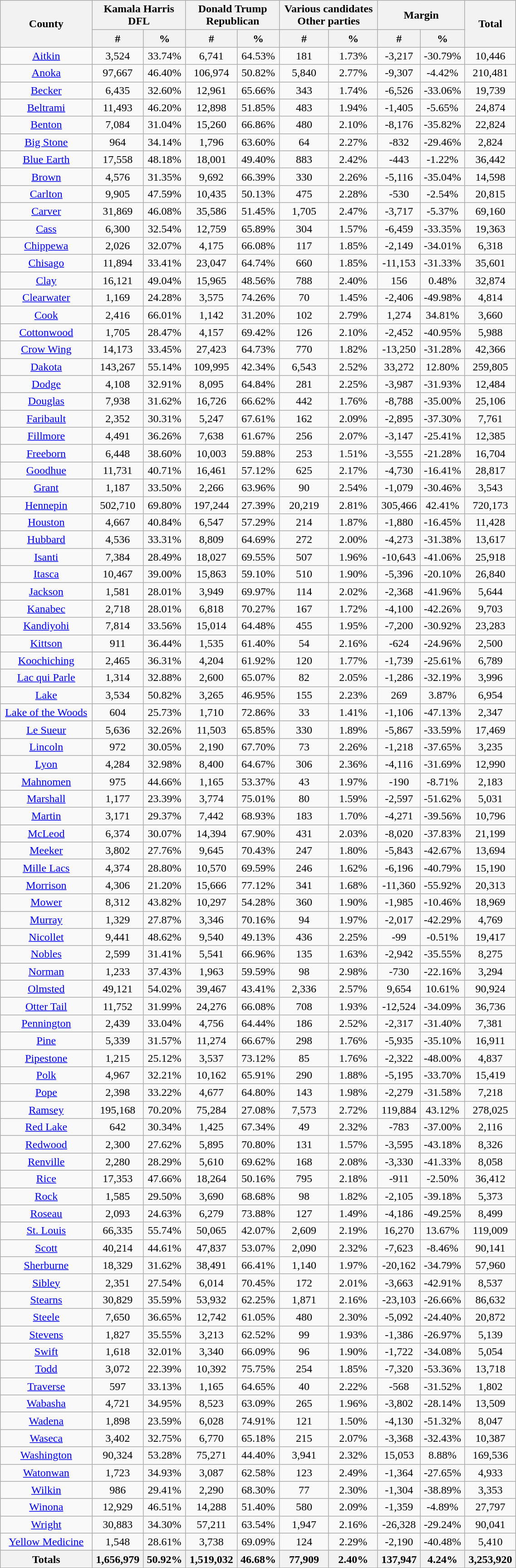<table width="60%"  class="wikitable sortable" style="text-align:center">
<tr>
<th style="text-align:center;" rowspan="2">County</th>
<th style="text-align:center;" colspan="2">Kamala Harris<br>DFL</th>
<th style="text-align:center;" colspan="2">Donald Trump<br>Republican</th>
<th style="text-align:center;" colspan="2">Various candidates<br>Other parties</th>
<th style="text-align:center;" colspan="2">Margin</th>
<th style="text-align:center;" rowspan="2">Total</th>
</tr>
<tr>
<th style="text-align:center;" data-sort-type="number">#</th>
<th style="text-align:center;" data-sort-type="number">%</th>
<th style="text-align:center;" data-sort-type="number">#</th>
<th style="text-align:center;" data-sort-type="number">%</th>
<th style="text-align:center;" data-sort-type="number">#</th>
<th style="text-align:center;" data-sort-type="number">%</th>
<th style="text-align:center;" data-sort-type="number">#</th>
<th style="text-align:center;" data-sort-type="number">%</th>
</tr>
<tr style="text-align:center;">
<td><a href='#'>Aitkin</a></td>
<td>3,524</td>
<td>33.74%</td>
<td>6,741</td>
<td>64.53%</td>
<td>181</td>
<td>1.73%</td>
<td>-3,217</td>
<td>-30.79%</td>
<td>10,446</td>
</tr>
<tr style="text-align:center;">
<td><a href='#'>Anoka</a></td>
<td>97,667</td>
<td>46.40%</td>
<td>106,974</td>
<td>50.82%</td>
<td>5,840</td>
<td>2.77%</td>
<td>-9,307</td>
<td>-4.42%</td>
<td>210,481</td>
</tr>
<tr style="text-align:center;">
<td><a href='#'>Becker</a></td>
<td>6,435</td>
<td>32.60%</td>
<td>12,961</td>
<td>65.66%</td>
<td>343</td>
<td>1.74%</td>
<td>-6,526</td>
<td>-33.06%</td>
<td>19,739</td>
</tr>
<tr style="text-align:center;">
<td><a href='#'>Beltrami</a></td>
<td>11,493</td>
<td>46.20%</td>
<td>12,898</td>
<td>51.85%</td>
<td>483</td>
<td>1.94%</td>
<td>-1,405</td>
<td>-5.65%</td>
<td>24,874</td>
</tr>
<tr style="text-align:center;">
<td><a href='#'>Benton</a></td>
<td>7,084</td>
<td>31.04%</td>
<td>15,260</td>
<td>66.86%</td>
<td>480</td>
<td>2.10%</td>
<td>-8,176</td>
<td>-35.82%</td>
<td>22,824</td>
</tr>
<tr style="text-align:center;">
<td><a href='#'>Big Stone</a></td>
<td>964</td>
<td>34.14%</td>
<td>1,796</td>
<td>63.60%</td>
<td>64</td>
<td>2.27%</td>
<td>-832</td>
<td>-29.46%</td>
<td>2,824</td>
</tr>
<tr style="text-align:center;">
<td><a href='#'>Blue Earth</a></td>
<td>17,558</td>
<td>48.18%</td>
<td>18,001</td>
<td>49.40%</td>
<td>883</td>
<td>2.42%</td>
<td>-443</td>
<td>-1.22%</td>
<td>36,442</td>
</tr>
<tr style="text-align:center;">
<td><a href='#'>Brown</a></td>
<td>4,576</td>
<td>31.35%</td>
<td>9,692</td>
<td>66.39%</td>
<td>330</td>
<td>2.26%</td>
<td>-5,116</td>
<td>-35.04%</td>
<td>14,598</td>
</tr>
<tr style="text-align:center;">
<td><a href='#'>Carlton</a></td>
<td>9,905</td>
<td>47.59%</td>
<td>10,435</td>
<td>50.13%</td>
<td>475</td>
<td>2.28%</td>
<td>-530</td>
<td>-2.54%</td>
<td>20,815</td>
</tr>
<tr style="text-align:center;">
<td><a href='#'>Carver</a></td>
<td>31,869</td>
<td>46.08%</td>
<td>35,586</td>
<td>51.45%</td>
<td>1,705</td>
<td>2.47%</td>
<td>-3,717</td>
<td>-5.37%</td>
<td>69,160</td>
</tr>
<tr style="text-align:center;">
<td><a href='#'>Cass</a></td>
<td>6,300</td>
<td>32.54%</td>
<td>12,759</td>
<td>65.89%</td>
<td>304</td>
<td>1.57%</td>
<td>-6,459</td>
<td>-33.35%</td>
<td>19,363</td>
</tr>
<tr style="text-align:center;">
<td><a href='#'>Chippewa</a></td>
<td>2,026</td>
<td>32.07%</td>
<td>4,175</td>
<td>66.08%</td>
<td>117</td>
<td>1.85%</td>
<td>-2,149</td>
<td>-34.01%</td>
<td>6,318</td>
</tr>
<tr style="text-align:center;">
<td><a href='#'>Chisago</a></td>
<td>11,894</td>
<td>33.41%</td>
<td>23,047</td>
<td>64.74%</td>
<td>660</td>
<td>1.85%</td>
<td>-11,153</td>
<td>-31.33%</td>
<td>35,601</td>
</tr>
<tr style="text-align:center;">
<td><a href='#'>Clay</a></td>
<td>16,121</td>
<td>49.04%</td>
<td>15,965</td>
<td>48.56%</td>
<td>788</td>
<td>2.40%</td>
<td>156</td>
<td>0.48%</td>
<td>32,874</td>
</tr>
<tr style="text-align:center;">
<td><a href='#'>Clearwater</a></td>
<td>1,169</td>
<td>24.28%</td>
<td>3,575</td>
<td>74.26%</td>
<td>70</td>
<td>1.45%</td>
<td>-2,406</td>
<td>-49.98%</td>
<td>4,814</td>
</tr>
<tr style="text-align:center;">
<td><a href='#'>Cook</a></td>
<td>2,416</td>
<td>66.01%</td>
<td>1,142</td>
<td>31.20%</td>
<td>102</td>
<td>2.79%</td>
<td>1,274</td>
<td>34.81%</td>
<td>3,660</td>
</tr>
<tr style="text-align:center;">
<td><a href='#'>Cottonwood</a></td>
<td>1,705</td>
<td>28.47%</td>
<td>4,157</td>
<td>69.42%</td>
<td>126</td>
<td>2.10%</td>
<td>-2,452</td>
<td>-40.95%</td>
<td>5,988</td>
</tr>
<tr style="text-align:center;">
<td><a href='#'>Crow Wing</a></td>
<td>14,173</td>
<td>33.45%</td>
<td>27,423</td>
<td>64.73%</td>
<td>770</td>
<td>1.82%</td>
<td>-13,250</td>
<td>-31.28%</td>
<td>42,366</td>
</tr>
<tr style="text-align:center;">
<td><a href='#'>Dakota</a></td>
<td>143,267</td>
<td>55.14%</td>
<td>109,995</td>
<td>42.34%</td>
<td>6,543</td>
<td>2.52%</td>
<td>33,272</td>
<td>12.80%</td>
<td>259,805</td>
</tr>
<tr style="text-align:center;">
<td><a href='#'>Dodge</a></td>
<td>4,108</td>
<td>32.91%</td>
<td>8,095</td>
<td>64.84%</td>
<td>281</td>
<td>2.25%</td>
<td>-3,987</td>
<td>-31.93%</td>
<td>12,484</td>
</tr>
<tr style="text-align:center;">
<td><a href='#'>Douglas</a></td>
<td>7,938</td>
<td>31.62%</td>
<td>16,726</td>
<td>66.62%</td>
<td>442</td>
<td>1.76%</td>
<td>-8,788</td>
<td>-35.00%</td>
<td>25,106</td>
</tr>
<tr style="text-align:center;">
<td><a href='#'>Faribault</a></td>
<td>2,352</td>
<td>30.31%</td>
<td>5,247</td>
<td>67.61%</td>
<td>162</td>
<td>2.09%</td>
<td>-2,895</td>
<td>-37.30%</td>
<td>7,761</td>
</tr>
<tr style="text-align:center;">
<td><a href='#'>Fillmore</a></td>
<td>4,491</td>
<td>36.26%</td>
<td>7,638</td>
<td>61.67%</td>
<td>256</td>
<td>2.07%</td>
<td>-3,147</td>
<td>-25.41%</td>
<td>12,385</td>
</tr>
<tr style="text-align:center;">
<td><a href='#'>Freeborn</a></td>
<td>6,448</td>
<td>38.60%</td>
<td>10,003</td>
<td>59.88%</td>
<td>253</td>
<td>1.51%</td>
<td>-3,555</td>
<td>-21.28%</td>
<td>16,704</td>
</tr>
<tr style="text-align:center;">
<td><a href='#'>Goodhue</a></td>
<td>11,731</td>
<td>40.71%</td>
<td>16,461</td>
<td>57.12%</td>
<td>625</td>
<td>2.17%</td>
<td>-4,730</td>
<td>-16.41%</td>
<td>28,817</td>
</tr>
<tr style="text-align:center;">
<td><a href='#'>Grant</a></td>
<td>1,187</td>
<td>33.50%</td>
<td>2,266</td>
<td>63.96%</td>
<td>90</td>
<td>2.54%</td>
<td>-1,079</td>
<td>-30.46%</td>
<td>3,543</td>
</tr>
<tr style="text-align:center;">
<td><a href='#'>Hennepin</a></td>
<td>502,710</td>
<td>69.80%</td>
<td>197,244</td>
<td>27.39%</td>
<td>20,219</td>
<td>2.81%</td>
<td>305,466</td>
<td>42.41%</td>
<td>720,173</td>
</tr>
<tr style="text-align:center;">
<td><a href='#'>Houston</a></td>
<td>4,667</td>
<td>40.84%</td>
<td>6,547</td>
<td>57.29%</td>
<td>214</td>
<td>1.87%</td>
<td>-1,880</td>
<td>-16.45%</td>
<td>11,428</td>
</tr>
<tr style="text-align:center;">
<td><a href='#'>Hubbard</a></td>
<td>4,536</td>
<td>33.31%</td>
<td>8,809</td>
<td>64.69%</td>
<td>272</td>
<td>2.00%</td>
<td>-4,273</td>
<td>-31.38%</td>
<td>13,617</td>
</tr>
<tr style="text-align:center;">
<td><a href='#'>Isanti</a></td>
<td>7,384</td>
<td>28.49%</td>
<td>18,027</td>
<td>69.55%</td>
<td>507</td>
<td>1.96%</td>
<td>-10,643</td>
<td>-41.06%</td>
<td>25,918</td>
</tr>
<tr style="text-align:center;">
<td><a href='#'>Itasca</a></td>
<td>10,467</td>
<td>39.00%</td>
<td>15,863</td>
<td>59.10%</td>
<td>510</td>
<td>1.90%</td>
<td>-5,396</td>
<td>-20.10%</td>
<td>26,840</td>
</tr>
<tr style="text-align:center;">
<td><a href='#'>Jackson</a></td>
<td>1,581</td>
<td>28.01%</td>
<td>3,949</td>
<td>69.97%</td>
<td>114</td>
<td>2.02%</td>
<td>-2,368</td>
<td>-41.96%</td>
<td>5,644</td>
</tr>
<tr style="text-align:center;">
<td><a href='#'>Kanabec</a></td>
<td>2,718</td>
<td>28.01%</td>
<td>6,818</td>
<td>70.27%</td>
<td>167</td>
<td>1.72%</td>
<td>-4,100</td>
<td>-42.26%</td>
<td>9,703</td>
</tr>
<tr style="text-align:center;">
<td><a href='#'>Kandiyohi</a></td>
<td>7,814</td>
<td>33.56%</td>
<td>15,014</td>
<td>64.48%</td>
<td>455</td>
<td>1.95%</td>
<td>-7,200</td>
<td>-30.92%</td>
<td>23,283</td>
</tr>
<tr style="text-align:center;">
<td><a href='#'>Kittson</a></td>
<td>911</td>
<td>36.44%</td>
<td>1,535</td>
<td>61.40%</td>
<td>54</td>
<td>2.16%</td>
<td>-624</td>
<td>-24.96%</td>
<td>2,500</td>
</tr>
<tr style="text-align:center;">
<td><a href='#'>Koochiching</a></td>
<td>2,465</td>
<td>36.31%</td>
<td>4,204</td>
<td>61.92%</td>
<td>120</td>
<td>1.77%</td>
<td>-1,739</td>
<td>-25.61%</td>
<td>6,789</td>
</tr>
<tr style="text-align:center;">
<td><a href='#'>Lac qui Parle</a></td>
<td>1,314</td>
<td>32.88%</td>
<td>2,600</td>
<td>65.07%</td>
<td>82</td>
<td>2.05%</td>
<td>-1,286</td>
<td>-32.19%</td>
<td>3,996</td>
</tr>
<tr style="text-align:center;">
<td><a href='#'>Lake</a></td>
<td>3,534</td>
<td>50.82%</td>
<td>3,265</td>
<td>46.95%</td>
<td>155</td>
<td>2.23%</td>
<td>269</td>
<td>3.87%</td>
<td>6,954</td>
</tr>
<tr style="text-align:center;">
<td><a href='#'>Lake of the Woods</a></td>
<td>604</td>
<td>25.73%</td>
<td>1,710</td>
<td>72.86%</td>
<td>33</td>
<td>1.41%</td>
<td>-1,106</td>
<td>-47.13%</td>
<td>2,347</td>
</tr>
<tr style="text-align:center;">
<td><a href='#'>Le Sueur</a></td>
<td>5,636</td>
<td>32.26%</td>
<td>11,503</td>
<td>65.85%</td>
<td>330</td>
<td>1.89%</td>
<td>-5,867</td>
<td>-33.59%</td>
<td>17,469</td>
</tr>
<tr style="text-align:center;">
<td><a href='#'>Lincoln</a></td>
<td>972</td>
<td>30.05%</td>
<td>2,190</td>
<td>67.70%</td>
<td>73</td>
<td>2.26%</td>
<td>-1,218</td>
<td>-37.65%</td>
<td>3,235</td>
</tr>
<tr style="text-align:center;">
<td><a href='#'>Lyon</a></td>
<td>4,284</td>
<td>32.98%</td>
<td>8,400</td>
<td>64.67%</td>
<td>306</td>
<td>2.36%</td>
<td>-4,116</td>
<td>-31.69%</td>
<td>12,990</td>
</tr>
<tr style="text-align:center;">
<td><a href='#'>Mahnomen</a></td>
<td>975</td>
<td>44.66%</td>
<td>1,165</td>
<td>53.37%</td>
<td>43</td>
<td>1.97%</td>
<td>-190</td>
<td>-8.71%</td>
<td>2,183</td>
</tr>
<tr style="text-align:center;">
<td><a href='#'>Marshall</a></td>
<td>1,177</td>
<td>23.39%</td>
<td>3,774</td>
<td>75.01%</td>
<td>80</td>
<td>1.59%</td>
<td>-2,597</td>
<td>-51.62%</td>
<td>5,031</td>
</tr>
<tr style="text-align:center;">
<td><a href='#'>Martin</a></td>
<td>3,171</td>
<td>29.37%</td>
<td>7,442</td>
<td>68.93%</td>
<td>183</td>
<td>1.70%</td>
<td>-4,271</td>
<td>-39.56%</td>
<td>10,796</td>
</tr>
<tr style="text-align:center;">
<td><a href='#'>McLeod</a></td>
<td>6,374</td>
<td>30.07%</td>
<td>14,394</td>
<td>67.90%</td>
<td>431</td>
<td>2.03%</td>
<td>-8,020</td>
<td>-37.83%</td>
<td>21,199</td>
</tr>
<tr style="text-align:center;">
<td><a href='#'>Meeker</a></td>
<td>3,802</td>
<td>27.76%</td>
<td>9,645</td>
<td>70.43%</td>
<td>247</td>
<td>1.80%</td>
<td>-5,843</td>
<td>-42.67%</td>
<td>13,694</td>
</tr>
<tr style="text-align:center;">
<td><a href='#'>Mille Lacs</a></td>
<td>4,374</td>
<td>28.80%</td>
<td>10,570</td>
<td>69.59%</td>
<td>246</td>
<td>1.62%</td>
<td>-6,196</td>
<td>-40.79%</td>
<td>15,190</td>
</tr>
<tr style="text-align:center;">
<td><a href='#'>Morrison</a></td>
<td>4,306</td>
<td>21.20%</td>
<td>15,666</td>
<td>77.12%</td>
<td>341</td>
<td>1.68%</td>
<td>-11,360</td>
<td>-55.92%</td>
<td>20,313</td>
</tr>
<tr style="text-align:center;">
<td><a href='#'>Mower</a></td>
<td>8,312</td>
<td>43.82%</td>
<td>10,297</td>
<td>54.28%</td>
<td>360</td>
<td>1.90%</td>
<td>-1,985</td>
<td>-10.46%</td>
<td>18,969</td>
</tr>
<tr style="text-align:center;">
<td><a href='#'>Murray</a></td>
<td>1,329</td>
<td>27.87%</td>
<td>3,346</td>
<td>70.16%</td>
<td>94</td>
<td>1.97%</td>
<td>-2,017</td>
<td>-42.29%</td>
<td>4,769</td>
</tr>
<tr style="text-align:center;">
<td><a href='#'>Nicollet</a></td>
<td>9,441</td>
<td>48.62%</td>
<td>9,540</td>
<td>49.13%</td>
<td>436</td>
<td>2.25%</td>
<td>-99</td>
<td>-0.51%</td>
<td>19,417</td>
</tr>
<tr style="text-align:center;">
<td><a href='#'>Nobles</a></td>
<td>2,599</td>
<td>31.41%</td>
<td>5,541</td>
<td>66.96%</td>
<td>135</td>
<td>1.63%</td>
<td>-2,942</td>
<td>-35.55%</td>
<td>8,275</td>
</tr>
<tr style="text-align:center;">
<td><a href='#'>Norman</a></td>
<td>1,233</td>
<td>37.43%</td>
<td>1,963</td>
<td>59.59%</td>
<td>98</td>
<td>2.98%</td>
<td>-730</td>
<td>-22.16%</td>
<td>3,294</td>
</tr>
<tr style="text-align:center;">
<td><a href='#'>Olmsted</a></td>
<td>49,121</td>
<td>54.02%</td>
<td>39,467</td>
<td>43.41%</td>
<td>2,336</td>
<td>2.57%</td>
<td>9,654</td>
<td>10.61%</td>
<td>90,924</td>
</tr>
<tr style="text-align:center;">
<td><a href='#'>Otter Tail</a></td>
<td>11,752</td>
<td>31.99%</td>
<td>24,276</td>
<td>66.08%</td>
<td>708</td>
<td>1.93%</td>
<td>-12,524</td>
<td>-34.09%</td>
<td>36,736</td>
</tr>
<tr style="text-align:center;">
<td><a href='#'>Pennington</a></td>
<td>2,439</td>
<td>33.04%</td>
<td>4,756</td>
<td>64.44%</td>
<td>186</td>
<td>2.52%</td>
<td>-2,317</td>
<td>-31.40%</td>
<td>7,381</td>
</tr>
<tr style="text-align:center;">
<td><a href='#'>Pine</a></td>
<td>5,339</td>
<td>31.57%</td>
<td>11,274</td>
<td>66.67%</td>
<td>298</td>
<td>1.76%</td>
<td>-5,935</td>
<td>-35.10%</td>
<td>16,911</td>
</tr>
<tr style="text-align:center;">
<td><a href='#'>Pipestone</a></td>
<td>1,215</td>
<td>25.12%</td>
<td>3,537</td>
<td>73.12%</td>
<td>85</td>
<td>1.76%</td>
<td>-2,322</td>
<td>-48.00%</td>
<td>4,837</td>
</tr>
<tr style="text-align:center;">
<td><a href='#'>Polk</a></td>
<td>4,967</td>
<td>32.21%</td>
<td>10,162</td>
<td>65.91%</td>
<td>290</td>
<td>1.88%</td>
<td>-5,195</td>
<td>-33.70%</td>
<td>15,419</td>
</tr>
<tr style="text-align:center;">
<td><a href='#'>Pope</a></td>
<td>2,398</td>
<td>33.22%</td>
<td>4,677</td>
<td>64.80%</td>
<td>143</td>
<td>1.98%</td>
<td>-2,279</td>
<td>-31.58%</td>
<td>7,218</td>
</tr>
<tr style="text-align:center;">
<td><a href='#'>Ramsey</a></td>
<td>195,168</td>
<td>70.20%</td>
<td>75,284</td>
<td>27.08%</td>
<td>7,573</td>
<td>2.72%</td>
<td>119,884</td>
<td>43.12%</td>
<td>278,025</td>
</tr>
<tr style="text-align:center;">
<td><a href='#'>Red Lake</a></td>
<td>642</td>
<td>30.34%</td>
<td>1,425</td>
<td>67.34%</td>
<td>49</td>
<td>2.32%</td>
<td>-783</td>
<td>-37.00%</td>
<td>2,116</td>
</tr>
<tr style="text-align:center;">
<td><a href='#'>Redwood</a></td>
<td>2,300</td>
<td>27.62%</td>
<td>5,895</td>
<td>70.80%</td>
<td>131</td>
<td>1.57%</td>
<td>-3,595</td>
<td>-43.18%</td>
<td>8,326</td>
</tr>
<tr style="text-align:center;">
<td><a href='#'>Renville</a></td>
<td>2,280</td>
<td>28.29%</td>
<td>5,610</td>
<td>69.62%</td>
<td>168</td>
<td>2.08%</td>
<td>-3,330</td>
<td>-41.33%</td>
<td>8,058</td>
</tr>
<tr style="text-align:center;">
<td><a href='#'>Rice</a></td>
<td>17,353</td>
<td>47.66%</td>
<td>18,264</td>
<td>50.16%</td>
<td>795</td>
<td>2.18%</td>
<td>-911</td>
<td>-2.50%</td>
<td>36,412</td>
</tr>
<tr style="text-align:center;">
<td><a href='#'>Rock</a></td>
<td>1,585</td>
<td>29.50%</td>
<td>3,690</td>
<td>68.68%</td>
<td>98</td>
<td>1.82%</td>
<td>-2,105</td>
<td>-39.18%</td>
<td>5,373</td>
</tr>
<tr style="text-align:center;">
<td><a href='#'>Roseau</a></td>
<td>2,093</td>
<td>24.63%</td>
<td>6,279</td>
<td>73.88%</td>
<td>127</td>
<td>1.49%</td>
<td>-4,186</td>
<td>-49.25%</td>
<td>8,499</td>
</tr>
<tr style="text-align:center;">
<td><a href='#'>St. Louis</a></td>
<td>66,335</td>
<td>55.74%</td>
<td>50,065</td>
<td>42.07%</td>
<td>2,609</td>
<td>2.19%</td>
<td>16,270</td>
<td>13.67%</td>
<td>119,009</td>
</tr>
<tr style="text-align:center;">
<td><a href='#'>Scott</a></td>
<td>40,214</td>
<td>44.61%</td>
<td>47,837</td>
<td>53.07%</td>
<td>2,090</td>
<td>2.32%</td>
<td>-7,623</td>
<td>-8.46%</td>
<td>90,141</td>
</tr>
<tr style="text-align:center;">
<td><a href='#'>Sherburne</a></td>
<td>18,329</td>
<td>31.62%</td>
<td>38,491</td>
<td>66.41%</td>
<td>1,140</td>
<td>1.97%</td>
<td>-20,162</td>
<td>-34.79%</td>
<td>57,960</td>
</tr>
<tr style="text-align:center;">
<td><a href='#'>Sibley</a></td>
<td>2,351</td>
<td>27.54%</td>
<td>6,014</td>
<td>70.45%</td>
<td>172</td>
<td>2.01%</td>
<td>-3,663</td>
<td>-42.91%</td>
<td>8,537</td>
</tr>
<tr style="text-align:center;">
<td><a href='#'>Stearns</a></td>
<td>30,829</td>
<td>35.59%</td>
<td>53,932</td>
<td>62.25%</td>
<td>1,871</td>
<td>2.16%</td>
<td>-23,103</td>
<td>-26.66%</td>
<td>86,632</td>
</tr>
<tr style="text-align:center;">
<td><a href='#'>Steele</a></td>
<td>7,650</td>
<td>36.65%</td>
<td>12,742</td>
<td>61.05%</td>
<td>480</td>
<td>2.30%</td>
<td>-5,092</td>
<td>-24.40%</td>
<td>20,872</td>
</tr>
<tr style="text-align:center;">
<td><a href='#'>Stevens</a></td>
<td>1,827</td>
<td>35.55%</td>
<td>3,213</td>
<td>62.52%</td>
<td>99</td>
<td>1.93%</td>
<td>-1,386</td>
<td>-26.97%</td>
<td>5,139</td>
</tr>
<tr style="text-align:center;">
<td><a href='#'>Swift</a></td>
<td>1,618</td>
<td>32.01%</td>
<td>3,340</td>
<td>66.09%</td>
<td>96</td>
<td>1.90%</td>
<td>-1,722</td>
<td>-34.08%</td>
<td>5,054</td>
</tr>
<tr style="text-align:center;">
<td><a href='#'>Todd</a></td>
<td>3,072</td>
<td>22.39%</td>
<td>10,392</td>
<td>75.75%</td>
<td>254</td>
<td>1.85%</td>
<td>-7,320</td>
<td>-53.36%</td>
<td>13,718</td>
</tr>
<tr style="text-align:center;">
<td><a href='#'>Traverse</a></td>
<td>597</td>
<td>33.13%</td>
<td>1,165</td>
<td>64.65%</td>
<td>40</td>
<td>2.22%</td>
<td>-568</td>
<td>-31.52%</td>
<td>1,802</td>
</tr>
<tr style="text-align:center;">
<td><a href='#'>Wabasha</a></td>
<td>4,721</td>
<td>34.95%</td>
<td>8,523</td>
<td>63.09%</td>
<td>265</td>
<td>1.96%</td>
<td>-3,802</td>
<td>-28.14%</td>
<td>13,509</td>
</tr>
<tr style="text-align:center;">
<td><a href='#'>Wadena</a></td>
<td>1,898</td>
<td>23.59%</td>
<td>6,028</td>
<td>74.91%</td>
<td>121</td>
<td>1.50%</td>
<td>-4,130</td>
<td>-51.32%</td>
<td>8,047</td>
</tr>
<tr style="text-align:center;">
<td><a href='#'>Waseca</a></td>
<td>3,402</td>
<td>32.75%</td>
<td>6,770</td>
<td>65.18%</td>
<td>215</td>
<td>2.07%</td>
<td>-3,368</td>
<td>-32.43%</td>
<td>10,387</td>
</tr>
<tr style="text-align:center;">
<td><a href='#'>Washington</a></td>
<td>90,324</td>
<td>53.28%</td>
<td>75,271</td>
<td>44.40%</td>
<td>3,941</td>
<td>2.32%</td>
<td>15,053</td>
<td>8.88%</td>
<td>169,536</td>
</tr>
<tr style="text-align:center;">
<td><a href='#'>Watonwan</a></td>
<td>1,723</td>
<td>34.93%</td>
<td>3,087</td>
<td>62.58%</td>
<td>123</td>
<td>2.49%</td>
<td>-1,364</td>
<td>-27.65%</td>
<td>4,933</td>
</tr>
<tr style="text-align:center;">
<td><a href='#'>Wilkin</a></td>
<td>986</td>
<td>29.41%</td>
<td>2,290</td>
<td>68.30%</td>
<td>77</td>
<td>2.30%</td>
<td>-1,304</td>
<td>-38.89%</td>
<td>3,353</td>
</tr>
<tr style="text-align:center;">
<td><a href='#'>Winona</a></td>
<td>12,929</td>
<td>46.51%</td>
<td>14,288</td>
<td>51.40%</td>
<td>580</td>
<td>2.09%</td>
<td>-1,359</td>
<td>-4.89%</td>
<td>27,797</td>
</tr>
<tr style="text-align:center;">
<td><a href='#'>Wright</a></td>
<td>30,883</td>
<td>34.30%</td>
<td>57,211</td>
<td>63.54%</td>
<td>1,947</td>
<td>2.16%</td>
<td>-26,328</td>
<td>-29.24%</td>
<td>90,041</td>
</tr>
<tr style="text-align:center;">
<td><a href='#'>Yellow Medicine</a></td>
<td>1,548</td>
<td>28.61%</td>
<td>3,738</td>
<td>69.09%</td>
<td>124</td>
<td>2.29%</td>
<td>-2,190</td>
<td>-40.48%</td>
<td>5,410</td>
</tr>
<tr>
<th>Totals</th>
<th>1,656,979</th>
<th>50.92%</th>
<th>1,519,032</th>
<th>46.68%</th>
<th>77,909</th>
<th>2.40%</th>
<th>137,947</th>
<th>4.24%</th>
<th>3,253,920</th>
</tr>
</table>
